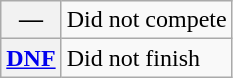<table class="wikitable">
<tr>
<th scope="row">—</th>
<td>Did not compete</td>
</tr>
<tr>
<th scope="row"><a href='#'>DNF</a></th>
<td>Did not finish</td>
</tr>
</table>
